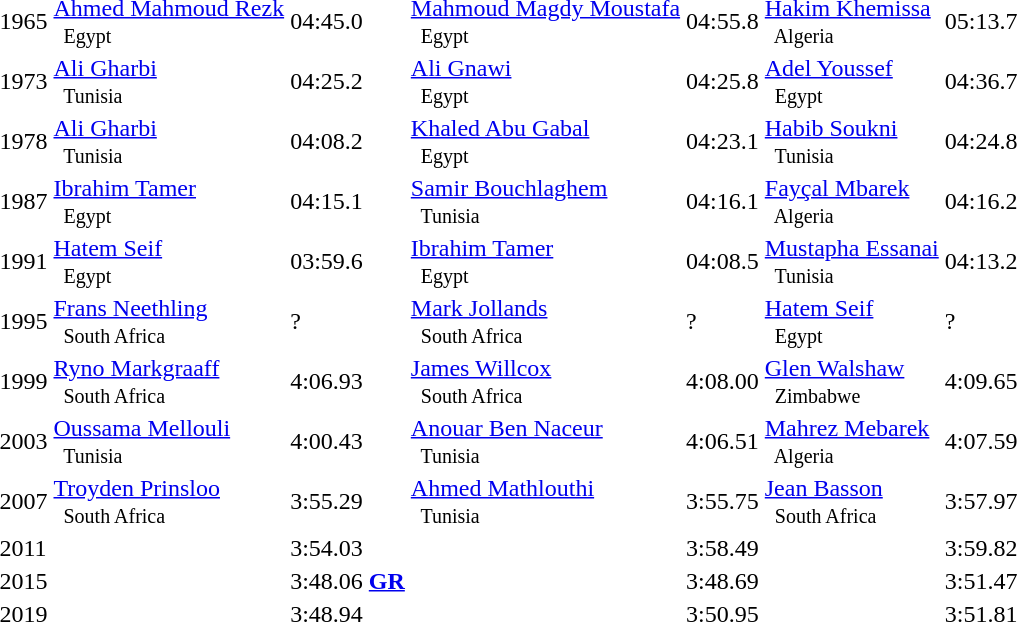<table>
<tr>
<td>1965</td>
<td><a href='#'>Ahmed Mahmoud Rezk</a> <small><br>    Egypt </small></td>
<td>04:45.0</td>
<td><a href='#'>Mahmoud Magdy Moustafa</a> <small><br>    Egypt </small></td>
<td>04:55.8</td>
<td><a href='#'>Hakim Khemissa</a> <small><br>    Algeria </small></td>
<td>05:13.7</td>
</tr>
<tr>
<td>1973</td>
<td><a href='#'>Ali Gharbi</a> <small><br>    Tunisia </small></td>
<td>04:25.2</td>
<td><a href='#'>Ali Gnawi</a> <small><br>    Egypt </small></td>
<td>04:25.8</td>
<td><a href='#'>Adel Youssef</a> <small><br>    Egypt </small></td>
<td>04:36.7</td>
</tr>
<tr>
<td>1978</td>
<td><a href='#'>Ali Gharbi</a> <small><br>    Tunisia </small></td>
<td>04:08.2</td>
<td><a href='#'>Khaled Abu Gabal</a> <small><br>    Egypt </small></td>
<td>04:23.1</td>
<td><a href='#'>Habib Soukni</a> <small><br>    Tunisia </small></td>
<td>04:24.8</td>
</tr>
<tr>
<td>1987</td>
<td><a href='#'>Ibrahim Tamer</a> <small><br>    Egypt </small></td>
<td>04:15.1</td>
<td><a href='#'>Samir Bouchlaghem</a> <small><br>    Tunisia </small></td>
<td>04:16.1</td>
<td><a href='#'>Fayçal Mbarek</a> <small><br>    Algeria </small></td>
<td>04:16.2</td>
</tr>
<tr>
<td>1991</td>
<td><a href='#'>Hatem Seif</a> <small><br>    Egypt </small></td>
<td>03:59.6</td>
<td><a href='#'>Ibrahim Tamer</a> <small><br>    Egypt </small></td>
<td>04:08.5</td>
<td><a href='#'>Mustapha Essanai</a> <small><br>    Tunisia </small></td>
<td>04:13.2</td>
</tr>
<tr>
<td>1995</td>
<td><a href='#'>Frans Neethling</a> <small><br>    South Africa </small></td>
<td>?</td>
<td><a href='#'>Mark Jollands</a> <small><br>    South Africa </small></td>
<td>?</td>
<td><a href='#'>Hatem Seif</a> <small><br>    Egypt </small></td>
<td>?</td>
</tr>
<tr>
<td>1999</td>
<td><a href='#'>Ryno Markgraaff</a> <small><br>    South Africa </small></td>
<td>4:06.93</td>
<td><a href='#'>James Willcox</a> <small><br>    South Africa </small></td>
<td>4:08.00</td>
<td><a href='#'>Glen Walshaw</a> <small><br>    Zimbabwe </small></td>
<td>4:09.65</td>
</tr>
<tr>
<td>2003</td>
<td><a href='#'>Oussama Mellouli</a> <small><br>    Tunisia </small></td>
<td>4:00.43</td>
<td><a href='#'>Anouar Ben Naceur</a> <small><br>    Tunisia </small></td>
<td>4:06.51</td>
<td><a href='#'>Mahrez Mebarek</a> <small><br>    Algeria </small></td>
<td>4:07.59</td>
</tr>
<tr>
<td>2007</td>
<td><a href='#'>Troyden Prinsloo</a> <small><br>   South Africa</small></td>
<td>3:55.29</td>
<td><a href='#'>Ahmed Mathlouthi</a> <small><br>   Tunisia</small></td>
<td>3:55.75</td>
<td><a href='#'>Jean Basson</a> <small><br>   South Africa</small></td>
<td>3:57.97</td>
</tr>
<tr>
<td>2011</td>
<td></td>
<td>3:54.03</td>
<td></td>
<td>3:58.49</td>
<td></td>
<td>3:59.82</td>
</tr>
<tr>
<td>2015<br></td>
<td></td>
<td>3:48.06  <strong><a href='#'>GR</a></strong></td>
<td></td>
<td>3:48.69</td>
<td></td>
<td>3:51.47</td>
</tr>
<tr>
<td>2019<br></td>
<td></td>
<td>3:48.94</td>
<td></td>
<td>3:50.95</td>
<td></td>
<td>3:51.81</td>
</tr>
</table>
